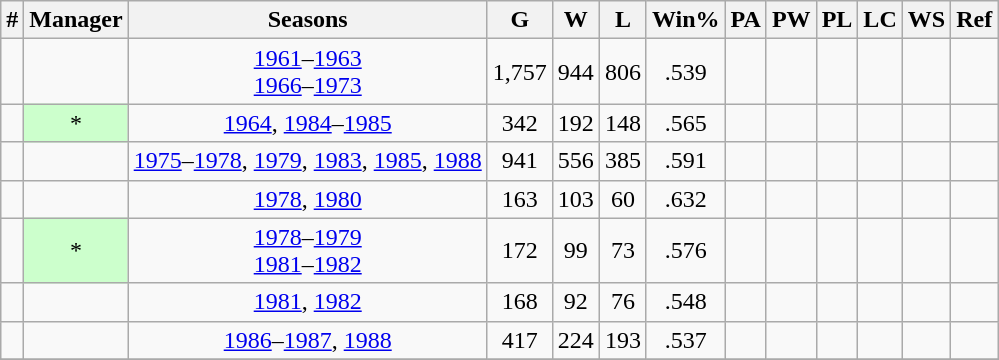<table class="wikitable sortable" style="text-align:center">
<tr>
<th class="unsortable">#</th>
<th>Manager</th>
<th>Seasons</th>
<th>G</th>
<th>W</th>
<th>L</th>
<th>Win%</th>
<th>PA</th>
<th>PW</th>
<th>PL</th>
<th>LC</th>
<th>WS</th>
<th class="unsortable">Ref</th>
</tr>
<tr>
<td align="center"></td>
<td style="background-color:#"></td>
<td><a href='#'>1961</a>–<a href='#'>1963</a><br><a href='#'>1966</a>–<a href='#'>1973</a></td>
<td>1,757</td>
<td>944</td>
<td>806</td>
<td>.539</td>
<td></td>
<td></td>
<td></td>
<td></td>
<td></td>
<td></td>
</tr>
<tr>
<td align="center"></td>
<td style="background-color:#ccffcc">*</td>
<td><a href='#'>1964</a>, <a href='#'>1984</a>–<a href='#'>1985</a></td>
<td>342</td>
<td>192</td>
<td>148</td>
<td>.565</td>
<td></td>
<td></td>
<td></td>
<td></td>
<td></td>
<td></td>
</tr>
<tr>
<td align="center"></td>
<td style="background-color:#"></td>
<td><a href='#'>1975</a>–<a href='#'>1978</a>, <a href='#'>1979</a>, <a href='#'>1983</a>, <a href='#'>1985</a>, <a href='#'>1988</a></td>
<td>941</td>
<td>556</td>
<td>385</td>
<td>.591</td>
<td></td>
<td></td>
<td></td>
<td></td>
<td></td>
<td></td>
</tr>
<tr>
<td align="center"></td>
<td style="background-color:#"></td>
<td><a href='#'>1978</a>, <a href='#'>1980</a></td>
<td>163</td>
<td>103</td>
<td>60</td>
<td>.632</td>
<td></td>
<td></td>
<td></td>
<td></td>
<td></td>
<td></td>
</tr>
<tr>
<td align="center"></td>
<td style="background-color:#ccffcc">*</td>
<td><a href='#'>1978</a>–<a href='#'>1979</a><br><a href='#'>1981</a>–<a href='#'>1982</a></td>
<td>172</td>
<td>99</td>
<td>73</td>
<td>.576</td>
<td></td>
<td></td>
<td></td>
<td></td>
<td></td>
<td></td>
</tr>
<tr>
<td align="center"></td>
<td style="background-color:#"></td>
<td><a href='#'>1981</a>, <a href='#'>1982</a></td>
<td>168</td>
<td>92</td>
<td>76</td>
<td>.548</td>
<td></td>
<td></td>
<td></td>
<td></td>
<td></td>
<td></td>
</tr>
<tr>
<td align="center"></td>
<td style="background-color:#"></td>
<td><a href='#'>1986</a>–<a href='#'>1987</a>, <a href='#'>1988</a></td>
<td>417</td>
<td>224</td>
<td>193</td>
<td>.537</td>
<td></td>
<td></td>
<td></td>
<td></td>
<td></td>
<td></td>
</tr>
<tr>
</tr>
</table>
